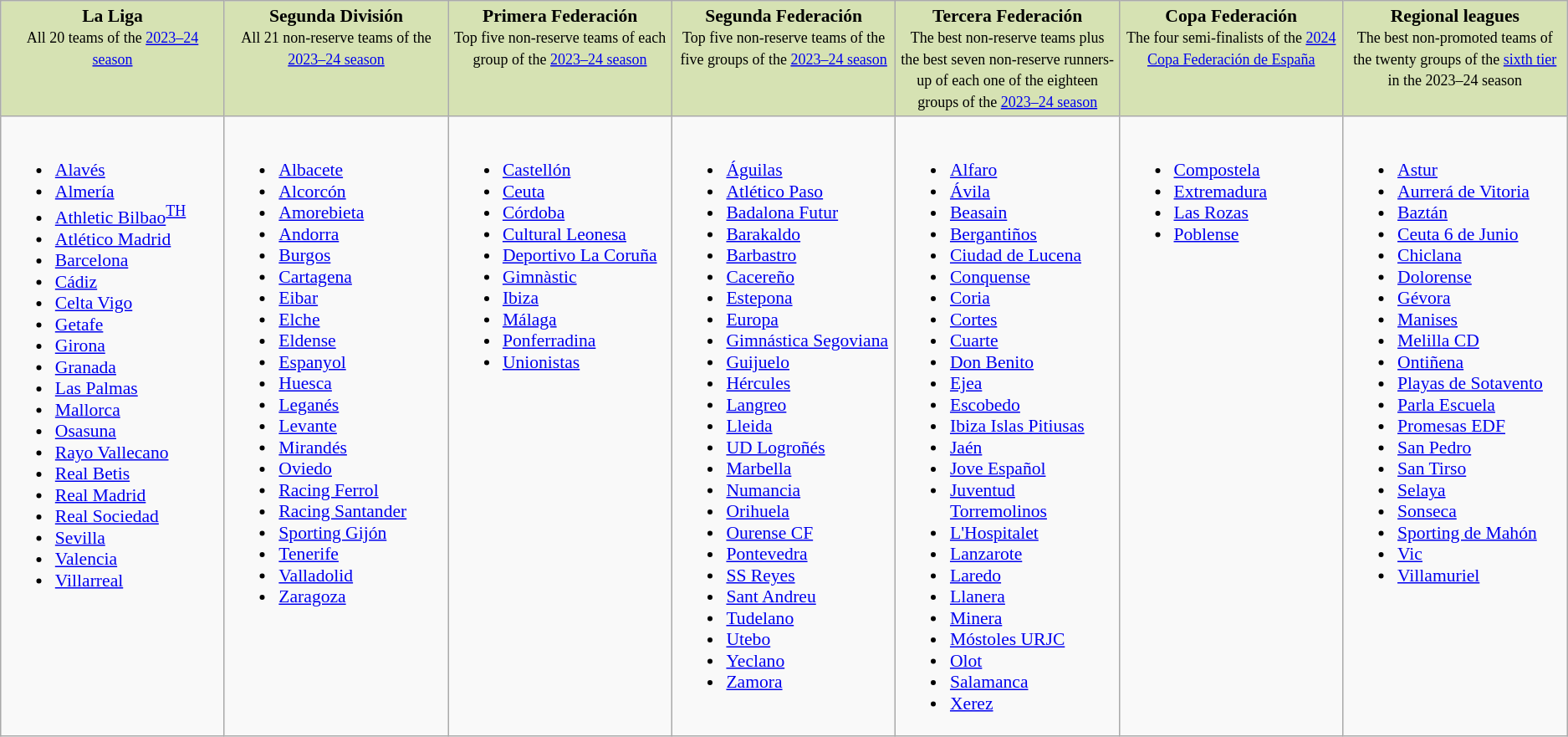<table class="wikitable" style="font-size:90%">
<tr style="background-color:#d6e2b3; text-align:center; vertical-align:top">
<td style="width:14%"><strong>La Liga</strong><br><small>All 20 teams of the <a href='#'>2023–24 season</a></small></td>
<td style="width:14%"><strong>Segunda División</strong><br><small>All 21 non-reserve teams of the <a href='#'>2023–24 season</a></small></td>
<td style="width:14%"><strong>Primera Federación</strong><br><small>Top five non-reserve teams of each group of the <a href='#'>2023–24 season</a></small></td>
<td style="width:14%"><strong>Segunda Federación</strong><br><small>Top five non-reserve teams of the five groups of the <a href='#'>2023–24 season</a></small></td>
<td style="width:14%"><strong>Tercera Federación</strong><br><small>The best non-reserve teams plus the best seven non-reserve runners-up of each one of the eighteen groups of the <a href='#'>2023–24 season</a></small></td>
<td style="width:14%"><strong>Copa Federación</strong><br><small>The four semi-finalists of the <a href='#'>2024 Copa Federación de España</a></small></td>
<td style="width:14%"><strong>Regional leagues</strong><br><small>The best non-promoted teams of the twenty groups of the <a href='#'>sixth tier</a> in the 2023–24 season </small></td>
</tr>
<tr style="vertical-align:top">
<td><br><ul><li><a href='#'>Alavés</a></li><li><a href='#'>Almería</a></li><li><a href='#'>Athletic Bilbao</a><sup><a href='#'>TH</a></sup></li><li><a href='#'>Atlético Madrid</a></li><li><a href='#'>Barcelona</a></li><li><a href='#'>Cádiz</a></li><li><a href='#'>Celta Vigo</a></li><li><a href='#'>Getafe</a></li><li><a href='#'>Girona</a></li><li><a href='#'>Granada</a></li><li><a href='#'>Las Palmas</a></li><li><a href='#'>Mallorca</a></li><li><a href='#'>Osasuna</a></li><li><a href='#'>Rayo Vallecano</a></li><li><a href='#'>Real Betis</a></li><li><a href='#'>Real Madrid</a></li><li><a href='#'>Real Sociedad</a></li><li><a href='#'>Sevilla</a></li><li><a href='#'>Valencia</a></li><li><a href='#'>Villarreal</a></li></ul></td>
<td><br><ul><li><a href='#'>Albacete</a></li><li><a href='#'>Alcorcón</a></li><li><a href='#'>Amorebieta</a></li><li><a href='#'>Andorra</a></li><li><a href='#'>Burgos</a></li><li><a href='#'>Cartagena</a></li><li><a href='#'>Eibar</a></li><li><a href='#'>Elche</a></li><li><a href='#'>Eldense</a></li><li><a href='#'>Espanyol</a></li><li><a href='#'>Huesca</a></li><li><a href='#'>Leganés</a></li><li><a href='#'>Levante</a></li><li><a href='#'>Mirandés</a></li><li><a href='#'>Oviedo</a></li><li><a href='#'>Racing Ferrol</a></li><li><a href='#'>Racing Santander</a></li><li><a href='#'>Sporting Gijón</a></li><li><a href='#'>Tenerife</a></li><li><a href='#'>Valladolid</a></li><li><a href='#'>Zaragoza</a></li></ul></td>
<td><br><ul><li><a href='#'>Castellón</a></li><li><a href='#'>Ceuta</a></li><li><a href='#'>Córdoba</a></li><li><a href='#'>Cultural Leonesa</a></li><li><a href='#'>Deportivo La Coruña</a></li><li><a href='#'>Gimnàstic</a></li><li><a href='#'>Ibiza</a></li><li><a href='#'>Málaga</a></li><li><a href='#'>Ponferradina</a></li><li><a href='#'>Unionistas</a></li></ul></td>
<td><br><ul><li><a href='#'>Águilas</a></li><li><a href='#'>Atlético Paso</a></li><li><a href='#'>Badalona Futur</a></li><li><a href='#'>Barakaldo</a></li><li><a href='#'>Barbastro</a></li><li><a href='#'>Cacereño</a></li><li><a href='#'>Estepona</a></li><li><a href='#'>Europa</a></li><li><a href='#'>Gimnástica Segoviana</a></li><li><a href='#'>Guijuelo</a></li><li><a href='#'>Hércules</a></li><li><a href='#'>Langreo</a></li><li><a href='#'>Lleida</a></li><li><a href='#'>UD Logroñés</a></li><li><a href='#'>Marbella</a></li><li><a href='#'>Numancia</a></li><li><a href='#'>Orihuela</a></li><li><a href='#'>Ourense CF</a></li><li><a href='#'>Pontevedra</a></li><li><a href='#'>SS Reyes</a></li><li><a href='#'>Sant Andreu</a></li><li><a href='#'>Tudelano</a></li><li><a href='#'>Utebo</a></li><li><a href='#'>Yeclano</a></li><li><a href='#'>Zamora</a></li></ul></td>
<td><br><ul><li><a href='#'>Alfaro</a></li><li><a href='#'>Ávila</a></li><li><a href='#'>Beasain</a></li><li><a href='#'>Bergantiños</a></li><li><a href='#'>Ciudad de Lucena</a></li><li><a href='#'>Conquense</a></li><li><a href='#'>Coria</a></li><li><a href='#'>Cortes</a></li><li><a href='#'>Cuarte</a></li><li><a href='#'>Don Benito</a></li><li><a href='#'>Ejea</a></li><li><a href='#'>Escobedo</a></li><li><a href='#'>Ibiza Islas Pitiusas</a></li><li><a href='#'>Jaén</a></li><li><a href='#'>Jove Español</a></li><li><a href='#'>Juventud Torremolinos</a></li><li><a href='#'>L'Hospitalet</a></li><li><a href='#'>Lanzarote</a></li><li><a href='#'>Laredo</a></li><li><a href='#'>Llanera</a></li><li><a href='#'>Minera</a></li><li><a href='#'>Móstoles URJC</a></li><li><a href='#'>Olot</a></li><li><a href='#'>Salamanca</a></li><li><a href='#'>Xerez</a></li></ul></td>
<td><br><ul><li><a href='#'>Compostela</a></li><li><a href='#'>Extremadura</a></li><li><a href='#'>Las Rozas</a></li><li><a href='#'>Poblense</a></li></ul></td>
<td><br><ul><li><a href='#'>Astur</a></li><li><a href='#'>Aurrerá de Vitoria</a></li><li><a href='#'>Baztán</a></li><li><a href='#'>Ceuta 6 de Junio</a></li><li><a href='#'>Chiclana</a></li><li><a href='#'>Dolorense</a></li><li><a href='#'>Gévora</a></li><li><a href='#'>Manises</a></li><li><a href='#'>Melilla CD</a></li><li><a href='#'>Ontiñena</a></li><li><a href='#'>Playas de Sotavento</a></li><li><a href='#'>Parla Escuela</a></li><li><a href='#'>Promesas EDF</a></li><li><a href='#'>San Pedro</a></li><li><a href='#'>San Tirso</a></li><li><a href='#'>Selaya</a></li><li><a href='#'>Sonseca</a></li><li><a href='#'>Sporting de Mahón</a></li><li><a href='#'>Vic</a></li><li><a href='#'>Villamuriel</a></li></ul></td>
</tr>
</table>
